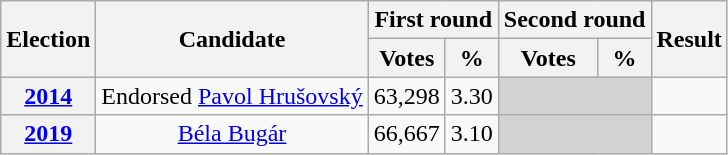<table class=wikitable style=text-align:center>
<tr>
<th rowspan="2">Election</th>
<th rowspan="2">Candidate</th>
<th colspan="2">First round</th>
<th colspan="2">Second round</th>
<th rowspan="2">Result</th>
</tr>
<tr>
<th>Votes</th>
<th>%</th>
<th>Votes</th>
<th>%</th>
</tr>
<tr>
<th><a href='#'>2014</a></th>
<td>Endorsed <a href='#'>Pavol Hrušovský</a></td>
<td>63,298</td>
<td>3.30</td>
<td bgcolor=lightgrey colspan=2></td>
<td></td>
</tr>
<tr>
<th><a href='#'>2019</a></th>
<td><a href='#'>Béla Bugár</a></td>
<td>66,667</td>
<td>3.10</td>
<td bgcolor=lightgrey colspan=2></td>
<td></td>
</tr>
</table>
